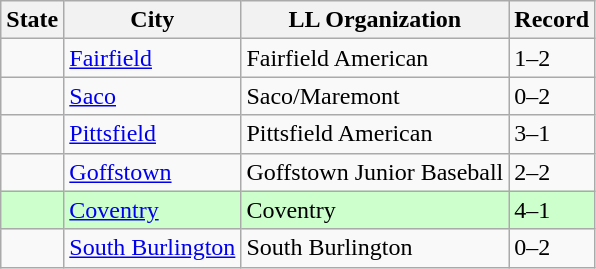<table class="wikitable">
<tr>
<th>State</th>
<th>City</th>
<th>LL Organization</th>
<th>Record</th>
</tr>
<tr>
<td><strong></strong></td>
<td><a href='#'>Fairfield</a></td>
<td>Fairfield American</td>
<td>1–2</td>
</tr>
<tr>
<td><strong></strong></td>
<td><a href='#'>Saco</a></td>
<td>Saco/Maremont</td>
<td>0–2</td>
</tr>
<tr>
<td><strong></strong></td>
<td><a href='#'>Pittsfield</a></td>
<td>Pittsfield American</td>
<td>3–1</td>
</tr>
<tr>
<td><strong></strong></td>
<td><a href='#'>Goffstown</a></td>
<td>Goffstown Junior Baseball</td>
<td>2–2</td>
</tr>
<tr bgcolor="ccffcc">
<td><strong></strong></td>
<td><a href='#'>Coventry</a></td>
<td>Coventry</td>
<td>4–1</td>
</tr>
<tr>
<td><strong></strong></td>
<td><a href='#'>South Burlington</a></td>
<td>South Burlington</td>
<td>0–2</td>
</tr>
</table>
